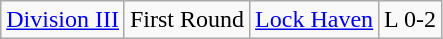<table class="wikitable">
<tr>
<td rowspan="1"><a href='#'>Division III</a></td>
<td>First Round</td>
<td><a href='#'>Lock Haven</a></td>
<td>L 0-2</td>
</tr>
</table>
